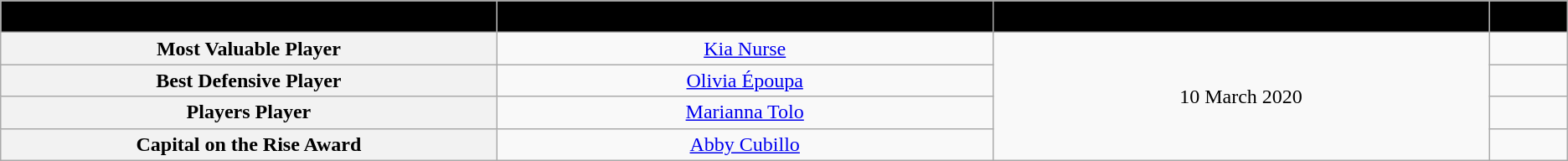<table class="wikitable sortable sortable" style="text-align: center">
<tr>
<th style="background:black" width="10%"><span>Award</span></th>
<th style="background:black" width="10%"><span>Recipient</span></th>
<th style="background:black" width="10%"><span>Date</span></th>
<th style="background:black" width="1%" class="unsortable"><span>Ref.</span></th>
</tr>
<tr>
<th rowspan=1>Most Valuable Player</th>
<td><a href='#'>Kia Nurse</a></td>
<td rowspan=5>10 March 2020</td>
<td></td>
</tr>
<tr>
<th rowspan=1>Best Defensive Player</th>
<td><a href='#'>Olivia Époupa</a></td>
<td></td>
</tr>
<tr>
<th rowspan=1>Players Player</th>
<td><a href='#'>Marianna Tolo</a></td>
<td></td>
</tr>
<tr>
<th rowspan=1>Capital on the Rise Award</th>
<td><a href='#'>Abby Cubillo</a></td>
<td></td>
</tr>
</table>
